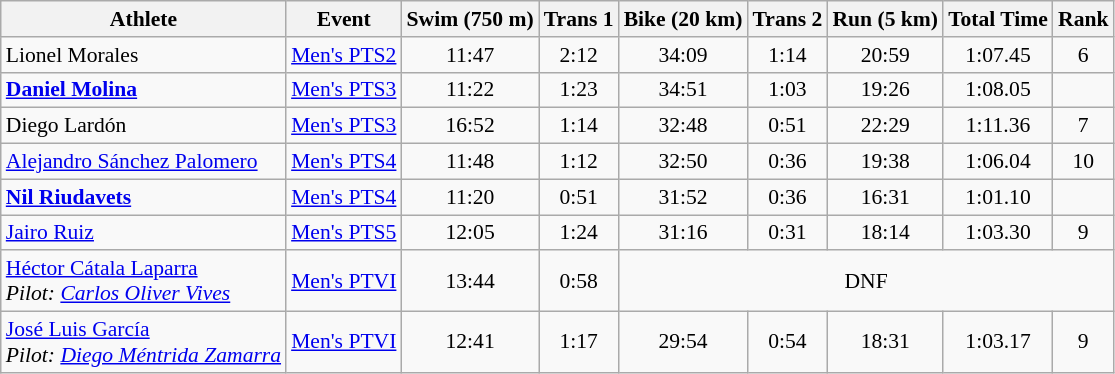<table class="wikitable" style="font-size:90%">
<tr>
<th>Athlete</th>
<th>Event</th>
<th>Swim (750 m)</th>
<th>Trans 1</th>
<th>Bike (20 km)</th>
<th>Trans 2</th>
<th>Run (5 km)</th>
<th>Total Time</th>
<th>Rank</th>
</tr>
<tr align="center">
<td align="left">Lionel Morales</td>
<td align="left"><a href='#'>Men's PTS2</a></td>
<td>11:47</td>
<td>2:12</td>
<td>34:09</td>
<td>1:14</td>
<td>20:59</td>
<td>1:07.45</td>
<td>6</td>
</tr>
<tr align="center">
<td align="left"><strong><a href='#'>Daniel Molina</a></strong></td>
<td align="left"><a href='#'>Men's PTS3</a></td>
<td>11:22</td>
<td>1:23</td>
<td>34:51</td>
<td>1:03</td>
<td>19:26</td>
<td>1:08.05</td>
<td></td>
</tr>
<tr align="center">
<td align="left">Diego Lardón</td>
<td align="left"><a href='#'>Men's PTS3</a></td>
<td>16:52</td>
<td>1:14</td>
<td>32:48</td>
<td>0:51</td>
<td>22:29</td>
<td>1:11.36</td>
<td>7</td>
</tr>
<tr align="center">
<td align="left"><a href='#'>Alejandro Sánchez Palomero</a></td>
<td align="left"><a href='#'>Men's PTS4</a></td>
<td>11:48</td>
<td>1:12</td>
<td>32:50</td>
<td>0:36</td>
<td>19:38</td>
<td>1:06.04</td>
<td>10</td>
</tr>
<tr align="center">
<td align="left"><strong><a href='#'>Nil Riudavets</a></strong></td>
<td align="left"><a href='#'>Men's PTS4</a></td>
<td>11:20</td>
<td>0:51</td>
<td>31:52</td>
<td>0:36</td>
<td>16:31</td>
<td>1:01.10</td>
<td></td>
</tr>
<tr align="center">
<td align="left"><a href='#'>Jairo Ruiz</a></td>
<td align="left"><a href='#'>Men's PTS5</a></td>
<td>12:05</td>
<td>1:24</td>
<td>31:16</td>
<td>0:31</td>
<td>18:14</td>
<td>1:03.30</td>
<td>9</td>
</tr>
<tr align="center">
<td align="left"><a href='#'>Héctor Cátala Laparra</a><br><em>Pilot: <a href='#'>Carlos Oliver Vives</a></em></td>
<td align="left"><a href='#'>Men's PTVI</a></td>
<td>13:44</td>
<td>0:58</td>
<td colspan="5">DNF</td>
</tr>
<tr align="center">
<td align="left"><a href='#'>José Luis García</a><br><em>Pilot: <a href='#'>Diego Méntrida Zamarra</a></em></td>
<td align="left"><a href='#'>Men's PTVI</a></td>
<td>12:41</td>
<td>1:17</td>
<td>29:54</td>
<td>0:54</td>
<td>18:31</td>
<td>1:03.17</td>
<td>9</td>
</tr>
</table>
